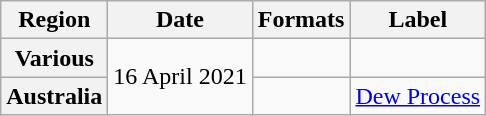<table class="wikitable plainrowheaders">
<tr>
<th scope="col">Region</th>
<th scope="col">Date</th>
<th scope="col">Formats</th>
<th scope="col">Label</th>
</tr>
<tr>
<th scope="row">Various</th>
<td rowspan="2">16 April 2021</td>
<td></td>
<td></td>
</tr>
<tr>
<th scope="row">Australia</th>
<td></td>
<td><a href='#'>Dew Process</a></td>
</tr>
</table>
